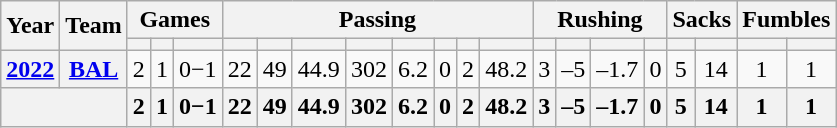<table class="wikitable" style="text-align:center;">
<tr>
<th rowspan="2">Year</th>
<th rowspan="2">Team</th>
<th colspan="3">Games</th>
<th colspan="8">Passing</th>
<th colspan="4">Rushing</th>
<th colspan="2">Sacks</th>
<th colspan="2">Fumbles</th>
</tr>
<tr>
<th></th>
<th></th>
<th></th>
<th></th>
<th></th>
<th></th>
<th></th>
<th></th>
<th></th>
<th></th>
<th></th>
<th></th>
<th></th>
<th></th>
<th></th>
<th></th>
<th></th>
<th></th>
<th></th>
</tr>
<tr>
<th><a href='#'>2022</a></th>
<th><a href='#'>BAL</a></th>
<td>2</td>
<td>1</td>
<td>0−1</td>
<td>22</td>
<td>49</td>
<td>44.9</td>
<td>302</td>
<td>6.2</td>
<td>0</td>
<td>2</td>
<td>48.2</td>
<td>3</td>
<td>–5</td>
<td>–1.7</td>
<td>0</td>
<td>5</td>
<td>14</td>
<td>1</td>
<td>1</td>
</tr>
<tr>
<th colspan="2"></th>
<th>2</th>
<th>1</th>
<th>0−1</th>
<th>22</th>
<th>49</th>
<th>44.9</th>
<th>302</th>
<th>6.2</th>
<th>0</th>
<th>2</th>
<th>48.2</th>
<th>3</th>
<th>–5</th>
<th>–1.7</th>
<th>0</th>
<th>5</th>
<th>14</th>
<th>1</th>
<th>1</th>
</tr>
</table>
